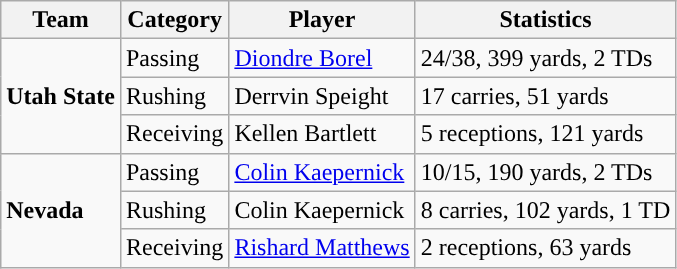<table class="wikitable" style="float: left;">
<tr>
<th>Team</th>
<th>Category</th>
<th>Player</th>
<th>Statistics</th>
</tr>
<tr>
<td rowspan=3><strong>Utah State</strong></td>
<td>Passing</td>
<td><a href='#'>Diondre Borel</a></td>
<td>24/38, 399 yards, 2 TDs</td>
</tr>
<tr>
<td>Rushing</td>
<td>Derrvin Speight</td>
<td>17 carries, 51 yards</td>
</tr>
<tr>
<td>Receiving</td>
<td>Kellen Bartlett</td>
<td>5 receptions, 121 yards</td>
</tr>
<tr>
<td rowspan=3><strong>Nevada</strong></td>
<td>Passing</td>
<td><a href='#'>Colin Kaepernick</a></td>
<td>10/15, 190 yards, 2 TDs</td>
</tr>
<tr>
<td>Rushing</td>
<td>Colin Kaepernick</td>
<td>8 carries, 102 yards, 1 TD</td>
</tr>
<tr>
<td>Receiving</td>
<td><a href='#'>Rishard Matthews</a></td>
<td>2 receptions, 63 yards</td>
</tr>
</table>
